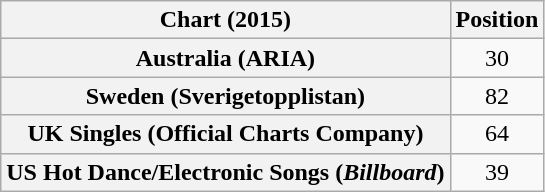<table class="wikitable sortable plainrowheaders" style="text-align:center">
<tr>
<th scope="col">Chart (2015)</th>
<th scope="col">Position</th>
</tr>
<tr>
<th scope="row">Australia (ARIA)</th>
<td>30</td>
</tr>
<tr>
<th scope="row">Sweden (Sverigetopplistan)</th>
<td>82</td>
</tr>
<tr>
<th scope="row">UK Singles (Official Charts Company)</th>
<td>64</td>
</tr>
<tr>
<th scope="row">US Hot Dance/Electronic Songs (<em>Billboard</em>)</th>
<td>39</td>
</tr>
</table>
